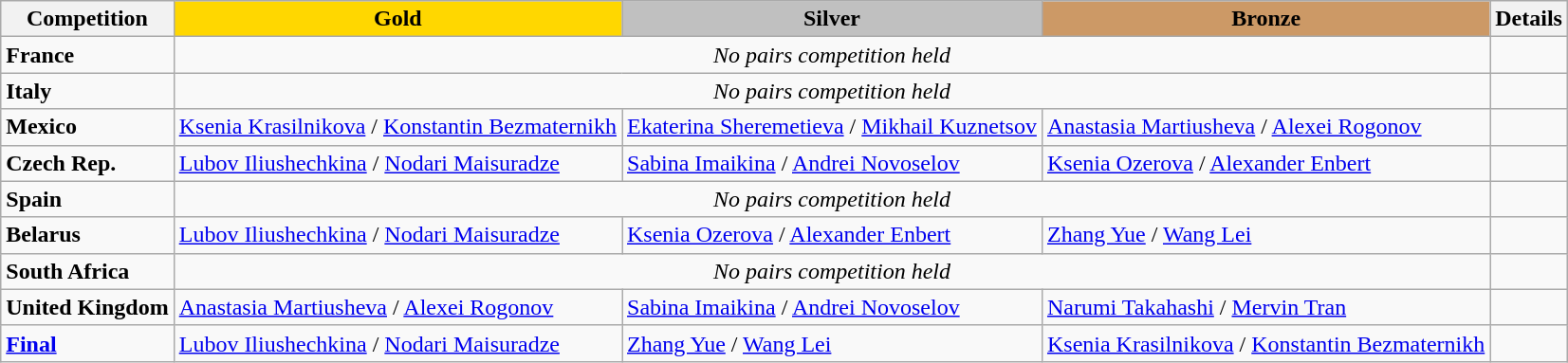<table class="wikitable">
<tr>
<th>Competition</th>
<td align=center bgcolor=gold><strong>Gold</strong></td>
<td align=center bgcolor=silver><strong>Silver</strong></td>
<td align=center bgcolor=cc9966><strong>Bronze</strong></td>
<th>Details</th>
</tr>
<tr>
<td><strong>France</strong></td>
<td colspan=3 align=center><em>No pairs competition held</em></td>
<td></td>
</tr>
<tr>
<td><strong>Italy</strong></td>
<td colspan=3 align=center><em>No pairs competition held</em></td>
<td></td>
</tr>
<tr>
<td><strong>Mexico</strong></td>
<td> <a href='#'>Ksenia Krasilnikova</a> / <a href='#'>Konstantin Bezmaternikh</a></td>
<td> <a href='#'>Ekaterina Sheremetieva</a> / <a href='#'>Mikhail Kuznetsov</a></td>
<td> <a href='#'>Anastasia Martiusheva</a> / <a href='#'>Alexei Rogonov</a></td>
<td></td>
</tr>
<tr>
<td><strong>Czech Rep.</strong></td>
<td> <a href='#'>Lubov Iliushechkina</a> / <a href='#'>Nodari Maisuradze</a></td>
<td> <a href='#'>Sabina Imaikina</a> / <a href='#'>Andrei Novoselov</a></td>
<td> <a href='#'>Ksenia Ozerova</a> / <a href='#'>Alexander Enbert</a></td>
<td></td>
</tr>
<tr>
<td><strong>Spain</strong></td>
<td colspan=3 align=center><em>No pairs competition held</em></td>
<td></td>
</tr>
<tr>
<td><strong>Belarus</strong></td>
<td> <a href='#'>Lubov Iliushechkina</a> / <a href='#'>Nodari Maisuradze</a></td>
<td> <a href='#'>Ksenia Ozerova</a> / <a href='#'>Alexander Enbert</a></td>
<td> <a href='#'>Zhang Yue</a> / <a href='#'>Wang Lei</a></td>
<td></td>
</tr>
<tr>
<td><strong>South Africa</strong></td>
<td colspan=3 align=center><em>No pairs competition held</em></td>
<td></td>
</tr>
<tr>
<td><strong>United Kingdom</strong></td>
<td> <a href='#'>Anastasia Martiusheva</a> / <a href='#'>Alexei Rogonov</a></td>
<td> <a href='#'>Sabina Imaikina</a> / <a href='#'>Andrei Novoselov</a></td>
<td> <a href='#'>Narumi Takahashi</a> / <a href='#'>Mervin Tran</a></td>
<td></td>
</tr>
<tr>
<td><strong><a href='#'>Final</a></strong></td>
<td> <a href='#'>Lubov Iliushechkina</a> / <a href='#'>Nodari Maisuradze</a></td>
<td> <a href='#'>Zhang Yue</a> / <a href='#'>Wang Lei</a></td>
<td> <a href='#'>Ksenia Krasilnikova</a> / <a href='#'>Konstantin Bezmaternikh</a></td>
<td></td>
</tr>
</table>
